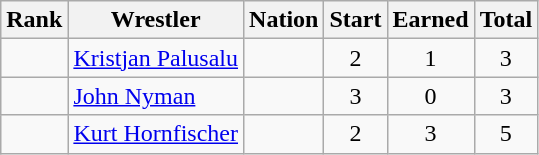<table class="wikitable sortable" style="text-align:center;">
<tr>
<th>Rank</th>
<th>Wrestler</th>
<th>Nation</th>
<th>Start</th>
<th>Earned</th>
<th>Total</th>
</tr>
<tr>
<td></td>
<td align=left><a href='#'>Kristjan Palusalu</a></td>
<td align=left></td>
<td>2</td>
<td>1</td>
<td>3</td>
</tr>
<tr>
<td></td>
<td align=left><a href='#'>John Nyman</a></td>
<td align=left></td>
<td>3</td>
<td>0</td>
<td>3</td>
</tr>
<tr>
<td></td>
<td align=left><a href='#'>Kurt Hornfischer</a></td>
<td align=left></td>
<td>2</td>
<td>3</td>
<td>5</td>
</tr>
</table>
